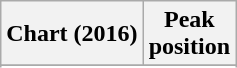<table class="wikitable sortable plainrowheaders" style="text-align:center">
<tr>
<th scope="col">Chart (2016)</th>
<th scope="col">Peak<br> position</th>
</tr>
<tr>
</tr>
<tr>
</tr>
<tr>
</tr>
<tr>
</tr>
<tr>
</tr>
</table>
